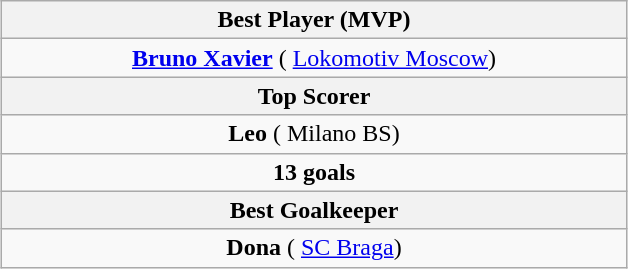<table class="wikitable" style="margin:auto">
<tr>
<th width=60% colspan="3">Best Player (MVP)</th>
</tr>
<tr>
<td align="center" colspan="3"><strong> <a href='#'>Bruno Xavier</a></strong> ( <a href='#'>Lokomotiv Moscow</a>)</td>
</tr>
<tr>
<th colspan="3">Top Scorer</th>
</tr>
<tr>
<td align="center" colspan="3"><strong> Leo</strong> ( Milano BS)</td>
</tr>
<tr>
<td align="center" colspan="3"><strong>13 goals</strong></td>
</tr>
<tr>
<th colspan="3">Best Goalkeeper</th>
</tr>
<tr>
<td colspan="3" align="center"><strong> Dona</strong> ( <a href='#'>SC Braga</a>)</td>
</tr>
</table>
